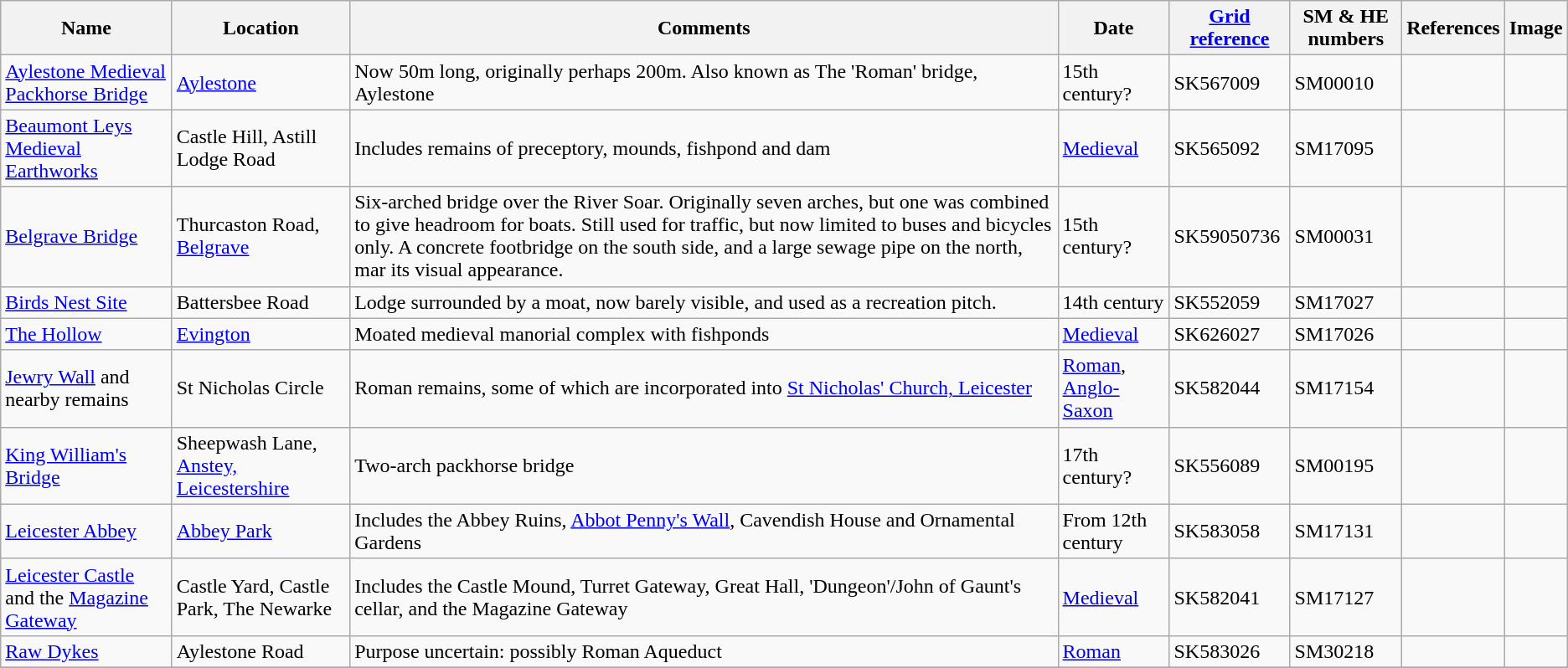<table class="wikitable">
<tr>
<th>Name</th>
<th>Location</th>
<th>Comments</th>
<th>Date</th>
<th><a href='#'>Grid reference</a></th>
<th>SM & HE numbers</th>
<th>References</th>
<th>Image</th>
</tr>
<tr>
<td><a href='#'>Aylestone Medieval Packhorse Bridge</a></td>
<td><a href='#'>Aylestone</a></td>
<td>Now 50m long, originally perhaps 200m. Also known as The 'Roman' bridge, Aylestone</td>
<td>15th century?</td>
<td>SK567009<br><small></small></td>
<td>SM00010<br></td>
<td></td>
<td></td>
</tr>
<tr>
<td><a href='#'>Beaumont Leys Medieval Earthworks</a></td>
<td>Castle Hill, Astill Lodge Road</td>
<td>Includes remains of preceptory, mounds, fishpond and dam</td>
<td><a href='#'>Medieval</a></td>
<td>SK565092<br><small></small></td>
<td>SM17095<br></td>
<td></td>
<td></td>
</tr>
<tr>
<td><a href='#'>Belgrave Bridge</a></td>
<td>Thurcaston Road, <a href='#'>Belgrave</a></td>
<td>Six-arched bridge over the River Soar. Originally seven arches, but one was combined to give headroom for boats. Still used for traffic, but now limited to buses and bicycles only. A concrete footbridge on the south side, and a large sewage pipe on the north, mar its visual appearance.</td>
<td>15th century?</td>
<td>SK59050736<br><small></small></td>
<td>SM00031<br></td>
<td></td>
<td></td>
</tr>
<tr>
<td><a href='#'>Birds Nest Site</a></td>
<td>Battersbee Road</td>
<td>Lodge surrounded by a moat, now barely visible, and used as a recreation pitch.</td>
<td>14th century</td>
<td>SK552059<br><small></small></td>
<td>SM17027<br></td>
<td></td>
<td></td>
</tr>
<tr>
<td><a href='#'>The Hollow</a></td>
<td><a href='#'>Evington</a></td>
<td>Moated medieval manorial complex with fishponds</td>
<td><a href='#'>Medieval</a></td>
<td>SK626027<br><small></small></td>
<td>SM17026<br></td>
<td></td>
<td></td>
</tr>
<tr>
<td><a href='#'>Jewry Wall</a> and nearby remains</td>
<td>St Nicholas Circle</td>
<td>Roman remains, some of which are incorporated into <a href='#'>St Nicholas' Church, Leicester</a></td>
<td><a href='#'>Roman</a>, <a href='#'>Anglo-Saxon</a></td>
<td>SK582044<br><small></small></td>
<td>SM17154<br></td>
<td></td>
<td></td>
</tr>
<tr>
<td><a href='#'>King William's Bridge</a></td>
<td>Sheepwash Lane, <a href='#'>Anstey, Leicestershire</a></td>
<td>Two-arch packhorse bridge</td>
<td>17th century?</td>
<td>SK556089<br><small></small></td>
<td>SM00195<br></td>
<td></td>
<td></td>
</tr>
<tr>
<td><a href='#'>Leicester Abbey</a></td>
<td><a href='#'>Abbey Park</a></td>
<td>Includes the Abbey Ruins, <a href='#'>Abbot Penny's Wall</a>, Cavendish House and Ornamental Gardens</td>
<td>From 12th century</td>
<td>SK583058<br><small></small></td>
<td>SM17131<br></td>
<td></td>
<td></td>
</tr>
<tr>
<td><a href='#'>Leicester Castle</a> and the <a href='#'>Magazine Gateway</a></td>
<td>Castle Yard, Castle Park, The Newarke</td>
<td>Includes the Castle Mound, Turret Gateway, Great Hall, 'Dungeon'/John of Gaunt's cellar, and the Magazine Gateway</td>
<td><a href='#'>Medieval</a></td>
<td>SK582041<br><small></small></td>
<td>SM17127<br></td>
<td></td>
<td></td>
</tr>
<tr>
<td><a href='#'>Raw Dykes</a></td>
<td>Aylestone Road</td>
<td>Purpose uncertain: possibly Roman Aqueduct</td>
<td><a href='#'>Roman</a></td>
<td>SK583026<br><small></small></td>
<td>SM30218<br></td>
<td></td>
<td></td>
</tr>
<tr>
</tr>
</table>
